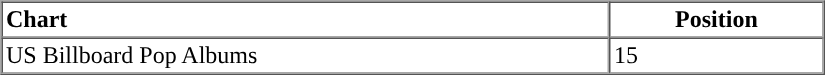<table border=1 cellspacing=0 cellpadding=2 width="550px">
<tr>
<th align="left">Chart</th>
<th align="centre">Position</th>
</tr>
<tr>
<td align="left">US Billboard Pop Albums</td>
<td align="centre">15</td>
</tr>
</table>
